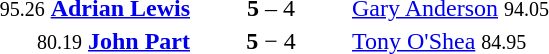<table style="text-align:center">
<tr>
<th width=223></th>
<th width=100></th>
<th width=223></th>
</tr>
<tr>
<td align=right><small><span>95.26</span></small> <strong><a href='#'>Adrian Lewis</a></strong> </td>
<td><strong>5</strong> – 4</td>
<td align=left> <a href='#'>Gary Anderson</a> <small><span>94.05</span></small></td>
</tr>
<tr>
<td align=right><small><span>80.19</span></small> <strong><a href='#'>John Part</a></strong> </td>
<td><strong>5</strong> − 4</td>
<td align=left> <a href='#'>Tony O'Shea</a> <small><span>84.95</span></small></td>
</tr>
</table>
